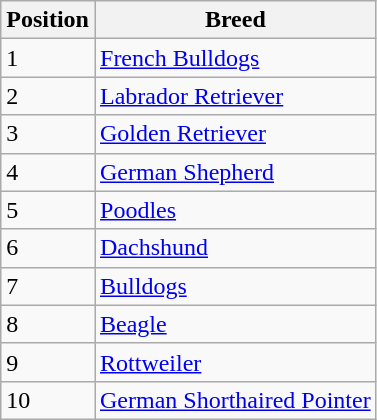<table class="wikitable sortable">
<tr>
<th>Position</th>
<th>Breed</th>
</tr>
<tr>
<td>1</td>
<td><a href='#'>French Bulldogs</a></td>
</tr>
<tr>
<td>2</td>
<td><a href='#'>Labrador Retriever</a></td>
</tr>
<tr>
<td>3</td>
<td><a href='#'>Golden Retriever</a></td>
</tr>
<tr>
<td>4</td>
<td><a href='#'>German Shepherd</a></td>
</tr>
<tr>
<td>5</td>
<td><a href='#'>Poodles</a></td>
</tr>
<tr>
<td>6</td>
<td><a href='#'>Dachshund</a></td>
</tr>
<tr>
<td>7</td>
<td><a href='#'>Bulldogs</a></td>
</tr>
<tr>
<td>8</td>
<td><a href='#'>Beagle</a></td>
</tr>
<tr>
<td>9</td>
<td><a href='#'>Rottweiler</a></td>
</tr>
<tr>
<td>10</td>
<td><a href='#'>German Shorthaired Pointer</a></td>
</tr>
</table>
